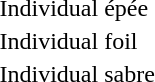<table>
<tr>
<td rowspan=2>Individual épée<br></td>
<td rowspan=2></td>
<td rowspan=2></td>
<td></td>
</tr>
<tr>
<td></td>
</tr>
<tr>
<td rowspan=2>Individual foil<br></td>
<td rowspan=2></td>
<td rowspan=2></td>
<td></td>
</tr>
<tr>
<td></td>
</tr>
<tr>
<td rowspan=2>Individual sabre<br></td>
<td rowspan=2></td>
<td rowspan=2></td>
<td></td>
</tr>
<tr>
<td></td>
</tr>
</table>
